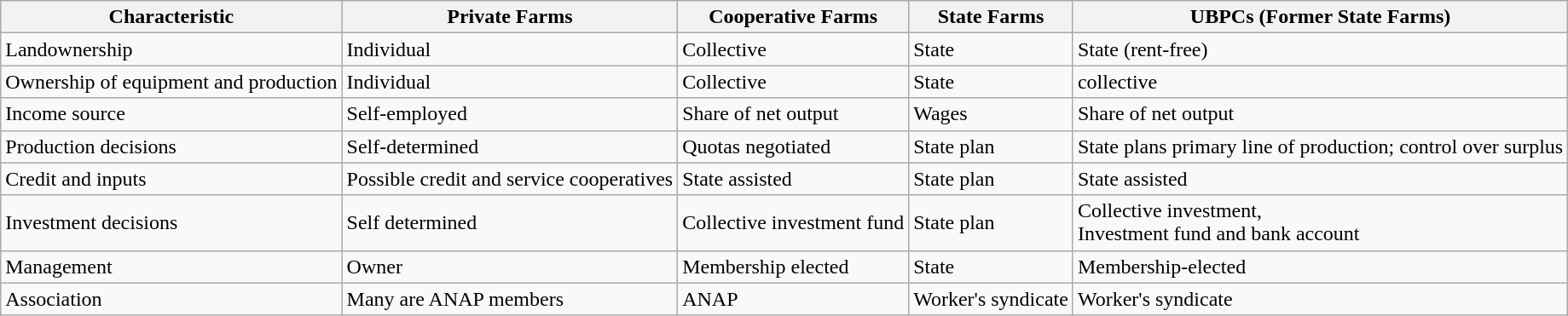<table class="wikitable">
<tr>
<th>Characteristic</th>
<th>Private Farms</th>
<th>Cooperative Farms</th>
<th>State Farms</th>
<th>UBPCs (Former State  Farms)</th>
</tr>
<tr>
<td>Landownership</td>
<td>Individual</td>
<td>Collective</td>
<td>State</td>
<td>State (rent-free)</td>
</tr>
<tr>
<td>Ownership of equipment and production</td>
<td>Individual</td>
<td>Collective</td>
<td>State</td>
<td>collective</td>
</tr>
<tr>
<td>Income source</td>
<td>Self-employed</td>
<td>Share of net output</td>
<td>Wages</td>
<td>Share of net output</td>
</tr>
<tr>
<td>Production decisions</td>
<td>Self-determined</td>
<td>Quotas negotiated</td>
<td>State plan</td>
<td>State plans primary line of production; control over  surplus</td>
</tr>
<tr>
<td>Credit and inputs</td>
<td>Possible credit and service cooperatives</td>
<td>State assisted</td>
<td>State plan</td>
<td>State assisted</td>
</tr>
<tr>
<td>Investment decisions</td>
<td>Self determined</td>
<td>Collective investment fund</td>
<td>State plan</td>
<td>Collective investment,<br>Investment fund and bank account</td>
</tr>
<tr>
<td>Management</td>
<td>Owner</td>
<td>Membership elected</td>
<td>State</td>
<td>Membership-elected</td>
</tr>
<tr>
<td>Association</td>
<td>Many are ANAP members</td>
<td>ANAP</td>
<td>Worker's syndicate</td>
<td>Worker's syndicate</td>
</tr>
</table>
